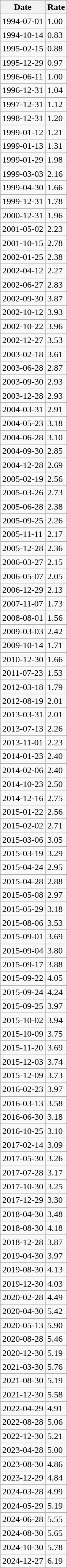<table class="wikitable sortable">
<tr>
<th>Date</th>
<th>Rate</th>
</tr>
<tr>
<td>1994-07-01</td>
<td>1.00</td>
</tr>
<tr>
<td>1994-10-14</td>
<td>0.83</td>
</tr>
<tr>
<td>1995-02-15</td>
<td>0.88</td>
</tr>
<tr>
<td>1995-12-29</td>
<td>0.97</td>
</tr>
<tr>
<td>1996-06-11</td>
<td>1.00</td>
</tr>
<tr>
<td>1996-12-31</td>
<td>1.04</td>
</tr>
<tr>
<td>1997-12-31</td>
<td>1.12</td>
</tr>
<tr>
<td>1998-12-31</td>
<td>1.20</td>
</tr>
<tr>
<td>1999-01-12</td>
<td>1.21</td>
</tr>
<tr>
<td>1999-01-13</td>
<td>1.31</td>
</tr>
<tr>
<td>1999-01-29</td>
<td>1.98</td>
</tr>
<tr>
<td>1999-03-03</td>
<td>2.16</td>
</tr>
<tr>
<td>1999-04-30</td>
<td>1.66</td>
</tr>
<tr>
<td>1999-12-31</td>
<td>1.78</td>
</tr>
<tr>
<td>2000-12-31</td>
<td>1.96</td>
</tr>
<tr>
<td>2001-05-02</td>
<td>2.23</td>
</tr>
<tr>
<td>2001-10-15</td>
<td>2.78</td>
</tr>
<tr>
<td>2002-01-25</td>
<td>2.38</td>
</tr>
<tr>
<td>2002-04-12</td>
<td>2.27</td>
</tr>
<tr>
<td>2002-06-27</td>
<td>2.83</td>
</tr>
<tr>
<td>2002-09-30</td>
<td>3.87</td>
</tr>
<tr>
<td>2002-10-12</td>
<td>3.93</td>
</tr>
<tr>
<td>2002-10-22</td>
<td>3.96</td>
</tr>
<tr>
<td>2002-12-27</td>
<td>3.53</td>
</tr>
<tr>
<td>2003-02-18</td>
<td>3.61</td>
</tr>
<tr>
<td>2003-06-28</td>
<td>2.87</td>
</tr>
<tr>
<td>2003-09-30</td>
<td>2.93</td>
</tr>
<tr>
<td>2003-12-28</td>
<td>2.93</td>
</tr>
<tr>
<td>2004-03-31</td>
<td>2.91</td>
</tr>
<tr>
<td>2004-05-23</td>
<td>3.18</td>
</tr>
<tr>
<td>2004-06-28</td>
<td>3.10</td>
</tr>
<tr>
<td>2004-09-30</td>
<td>2.85</td>
</tr>
<tr>
<td>2004-12-28</td>
<td>2.69</td>
</tr>
<tr>
<td>2005-02-19</td>
<td>2.56</td>
</tr>
<tr>
<td>2005-03-26</td>
<td>2.73</td>
</tr>
<tr>
<td>2005-06-28</td>
<td>2.38</td>
</tr>
<tr>
<td>2005-09-25</td>
<td>2.26</td>
</tr>
<tr>
<td>2005-11-11</td>
<td>2.17</td>
</tr>
<tr>
<td>2005-12-28</td>
<td>2.36</td>
</tr>
<tr>
<td>2006-03-27</td>
<td>2.15</td>
</tr>
<tr>
<td>2006-05-07</td>
<td>2.05</td>
</tr>
<tr>
<td>2006-12-29</td>
<td>2.13</td>
</tr>
<tr>
<td>2007-11-07</td>
<td>1.73</td>
</tr>
<tr>
<td>2008-08-01</td>
<td>1.56</td>
</tr>
<tr>
<td>2009-03-03</td>
<td>2.42</td>
</tr>
<tr>
<td>2009-10-14</td>
<td>1.71</td>
</tr>
<tr>
<td>2010-12-30</td>
<td>1.66</td>
</tr>
<tr>
<td>2011-07-23</td>
<td>1.53</td>
</tr>
<tr>
<td>2012-03-18</td>
<td>1.79</td>
</tr>
<tr>
<td>2012-08-19</td>
<td>2.01</td>
</tr>
<tr>
<td>2013-03-31</td>
<td>2.01</td>
</tr>
<tr>
<td>2013-07-13</td>
<td>2.26</td>
</tr>
<tr>
<td>2013-11-01</td>
<td>2.23</td>
</tr>
<tr>
<td>2014-01-23</td>
<td>2.40</td>
</tr>
<tr>
<td>2014-02-06</td>
<td>2.40</td>
</tr>
<tr>
<td>2014-10-23</td>
<td>2.50</td>
</tr>
<tr>
<td>2014-12-16</td>
<td>2.75</td>
</tr>
<tr>
<td>2015-01-22</td>
<td>2.56</td>
</tr>
<tr>
<td>2015-02-02</td>
<td>2.71</td>
</tr>
<tr>
<td>2015-03-06</td>
<td>3.05</td>
</tr>
<tr>
<td>2015-03-19</td>
<td>3.29</td>
</tr>
<tr>
<td>2015-04-24</td>
<td>2.95</td>
</tr>
<tr>
<td>2015-04-28</td>
<td>2.88</td>
</tr>
<tr>
<td>2015-05-08</td>
<td>2.97</td>
</tr>
<tr>
<td>2015-05-29</td>
<td>3.18</td>
</tr>
<tr>
<td>2015-08-06</td>
<td>3.53</td>
</tr>
<tr>
<td>2015-09-01</td>
<td>3.69</td>
</tr>
<tr>
<td>2015-09-04</td>
<td>3.80</td>
</tr>
<tr>
<td>2015-09-17</td>
<td>3.88</td>
</tr>
<tr>
<td>2015-09-22</td>
<td>4.05</td>
</tr>
<tr>
<td>2015-09-24</td>
<td>4.24</td>
</tr>
<tr>
<td>2015-09-25</td>
<td>3.97</td>
</tr>
<tr>
<td>2015-10-02</td>
<td>3.94</td>
</tr>
<tr>
<td>2015-10-09</td>
<td>3.75</td>
</tr>
<tr>
<td>2015-11-20</td>
<td>3.69</td>
</tr>
<tr>
<td>2015-12-03</td>
<td>3.74</td>
</tr>
<tr>
<td>2015-12-09</td>
<td>3.73</td>
</tr>
<tr>
<td>2016-02-23</td>
<td>3.97</td>
</tr>
<tr>
<td>2016-03-13</td>
<td>3.58</td>
</tr>
<tr>
<td>2016-06-30</td>
<td>3.18</td>
</tr>
<tr>
<td>2016-10-25</td>
<td>3.10</td>
</tr>
<tr>
<td>2017-02-14</td>
<td>3.09</td>
</tr>
<tr>
<td>2017-05-30</td>
<td>3.26</td>
</tr>
<tr>
<td>2017-07-28</td>
<td>3.17</td>
</tr>
<tr>
<td>2017-10-30</td>
<td>3.25</td>
</tr>
<tr>
<td>2017-12-29</td>
<td>3.30</td>
</tr>
<tr>
<td>2018-04-30</td>
<td>3.48</td>
</tr>
<tr>
<td>2018-08-30</td>
<td>4.18</td>
</tr>
<tr>
<td>2018-12-28</td>
<td>3.87</td>
</tr>
<tr>
<td>2019-04-30</td>
<td>3.97</td>
</tr>
<tr>
<td>2019-08-30</td>
<td>4.13</td>
</tr>
<tr>
<td>2019-12-30</td>
<td>4.03</td>
</tr>
<tr>
<td>2020-02-28</td>
<td>4.49</td>
</tr>
<tr>
<td>2020-04-30</td>
<td>5.42</td>
</tr>
<tr>
<td>2020-05-13</td>
<td>5.90</td>
</tr>
<tr>
<td>2020-08-28</td>
<td>5.46</td>
</tr>
<tr>
<td>2020-12-30</td>
<td>5.19</td>
</tr>
<tr>
<td>2021-03-30</td>
<td>5.76</td>
</tr>
<tr>
<td>2021-08-30</td>
<td>5.19</td>
</tr>
<tr>
<td>2021-12-30</td>
<td>5.58</td>
</tr>
<tr>
<td>2022-04-29</td>
<td>4.91</td>
</tr>
<tr>
<td>2022-08-28</td>
<td>5.06</td>
</tr>
<tr>
<td>2022-12-30</td>
<td>5.21</td>
</tr>
<tr>
<td>2023-04-28</td>
<td>5.00</td>
</tr>
<tr>
<td>2023-08-30</td>
<td>4.86</td>
</tr>
<tr>
<td>2023-12-29</td>
<td>4.84</td>
</tr>
<tr>
<td>2024-03-28</td>
<td>4.99</td>
</tr>
<tr>
<td>2024-05-29</td>
<td>5.19</td>
</tr>
<tr>
<td>2024-06-28</td>
<td>5.55</td>
</tr>
<tr>
<td>2024-08-30</td>
<td>5.65</td>
</tr>
<tr>
<td>2024-10-30</td>
<td>5.78</td>
</tr>
<tr>
<td>2024-12-27</td>
<td>6.19</td>
</tr>
</table>
